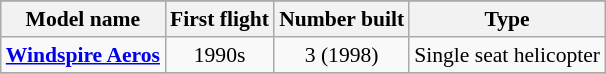<table class="wikitable" align=center style="font-size:90%;">
<tr>
</tr>
<tr style="background:#efefef;">
<th>Model name</th>
<th>First flight</th>
<th>Number built</th>
<th>Type</th>
</tr>
<tr>
<td align=left><strong><a href='#'>Windspire Aeros</a></strong></td>
<td align=center>1990s</td>
<td align=center>3 (1998)</td>
<td align=left>Single seat helicopter</td>
</tr>
<tr>
</tr>
</table>
